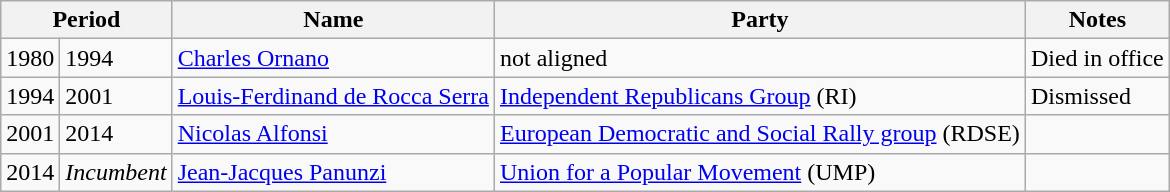<table class="wikitable">
<tr>
<th colspan="2">Period</th>
<th>Name</th>
<th>Party</th>
<th>Notes</th>
</tr>
<tr>
<td>1980</td>
<td>1994</td>
<td><a href='#'>Charles Ornano</a></td>
<td>not aligned</td>
<td>Died in office</td>
</tr>
<tr>
<td>1994</td>
<td>2001</td>
<td><a href='#'>Louis-Ferdinand de Rocca Serra</a></td>
<td><a href='#'>Independent Republicans Group</a> (RI)</td>
<td>Dismissed</td>
</tr>
<tr>
<td>2001</td>
<td>2014</td>
<td><a href='#'>Nicolas Alfonsi</a></td>
<td><a href='#'>European Democratic and Social Rally group</a> (RDSE)</td>
<td></td>
</tr>
<tr>
<td>2014</td>
<td><em>Incumbent</em></td>
<td><a href='#'>Jean-Jacques Panunzi</a></td>
<td><a href='#'>Union for a Popular Movement</a> (UMP)</td>
<td></td>
</tr>
</table>
